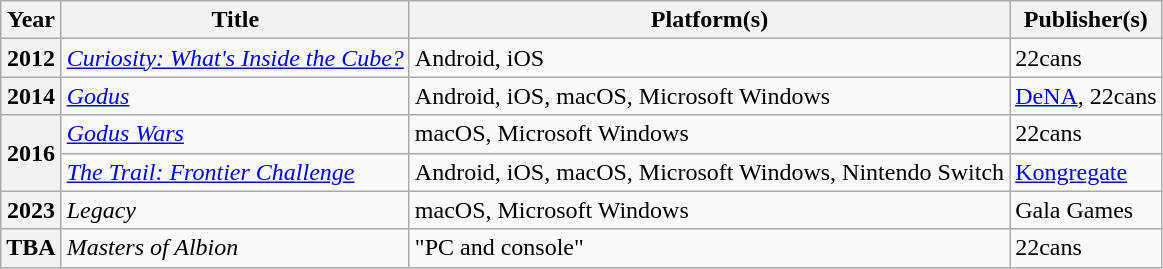<table class="wikitable sortable plainrowheaders">
<tr>
<th scope="col">Year</th>
<th scope="col">Title</th>
<th scope="col">Platform(s)</th>
<th scope="col">Publisher(s)</th>
</tr>
<tr>
<th scope="row">2012</th>
<td><em><a href='#'>Curiosity: What's Inside the Cube?</a></em></td>
<td>Android, iOS</td>
<td>22cans</td>
</tr>
<tr>
<th scope="row">2014</th>
<td><em><a href='#'>Godus</a></em></td>
<td>Android, iOS, macOS, Microsoft Windows</td>
<td><a href='#'>DeNA</a>, 22cans</td>
</tr>
<tr>
<th scope="row" rowspan="2">2016</th>
<td><em><a href='#'>Godus Wars</a></em></td>
<td>macOS, Microsoft Windows</td>
<td>22cans</td>
</tr>
<tr>
<td><em><a href='#'>The Trail: Frontier Challenge</a></em></td>
<td>Android, iOS, macOS, Microsoft Windows, Nintendo Switch</td>
<td><a href='#'>Kongregate</a></td>
</tr>
<tr>
<th scope="row">2023</th>
<td><em>Legacy</em></td>
<td>macOS, Microsoft Windows</td>
<td>Gala Games</td>
</tr>
<tr>
<th scope="row">TBA</th>
<td><em>Masters of Albion</em></td>
<td>"PC and console"</td>
<td>22cans</td>
</tr>
</table>
